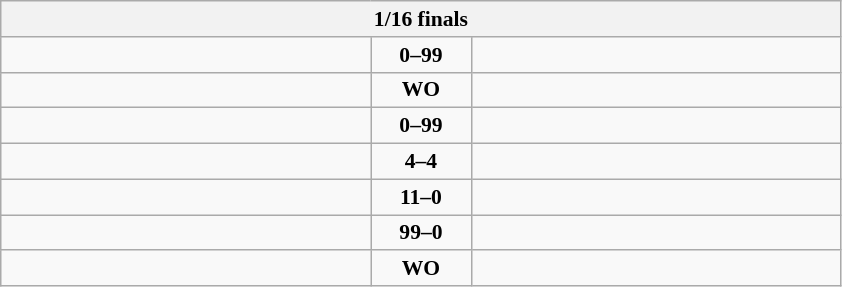<table class="wikitable" style="text-align: center; font-size:90% ">
<tr>
<th colspan=3>1/16 finals</th>
</tr>
<tr>
<td align=left width="240"></td>
<td align=center width="60"><strong>0–99</strong></td>
<td align=left width="240"><strong></strong></td>
</tr>
<tr>
<td align=left></td>
<td align=center><strong>WO</strong></td>
<td align=left><strong></strong></td>
</tr>
<tr>
<td align=left></td>
<td align=center><strong>0–99</strong></td>
<td align=left><strong></strong></td>
</tr>
<tr>
<td align=left></td>
<td align=center><strong>4–4</strong></td>
<td align=left><strong></strong></td>
</tr>
<tr>
<td align=left><strong></strong></td>
<td align=center><strong>11–0</strong></td>
<td align=left></td>
</tr>
<tr>
<td align=left><strong></strong></td>
<td align=center><strong>99–0</strong></td>
<td align=left></td>
</tr>
<tr>
<td align=left></td>
<td align=center><strong>WO</strong></td>
<td align=left><strong></strong></td>
</tr>
</table>
